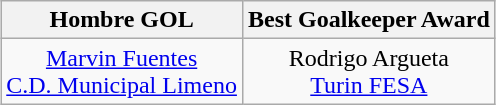<table class="wikitable" style="margin: 0 auto;">
<tr>
<th>Hombre GOL</th>
<th>Best Goalkeeper Award</th>
</tr>
<tr>
<td align=center> <a href='#'>Marvin Fuentes</a><br><a href='#'>C.D. Municipal Limeno</a></td>
<td align=center> Rodrigo Argueta <br><a href='#'>Turin FESA</a></td>
</tr>
</table>
